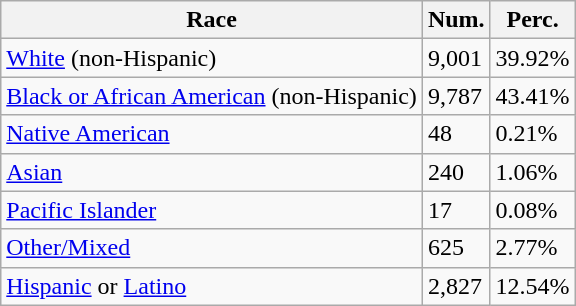<table class="wikitable">
<tr>
<th>Race</th>
<th>Num.</th>
<th>Perc.</th>
</tr>
<tr>
<td><a href='#'>White</a> (non-Hispanic)</td>
<td>9,001</td>
<td>39.92%</td>
</tr>
<tr>
<td><a href='#'>Black or African American</a> (non-Hispanic)</td>
<td>9,787</td>
<td>43.41%</td>
</tr>
<tr>
<td><a href='#'>Native American</a></td>
<td>48</td>
<td>0.21%</td>
</tr>
<tr>
<td><a href='#'>Asian</a></td>
<td>240</td>
<td>1.06%</td>
</tr>
<tr>
<td><a href='#'>Pacific Islander</a></td>
<td>17</td>
<td>0.08%</td>
</tr>
<tr>
<td><a href='#'>Other/Mixed</a></td>
<td>625</td>
<td>2.77%</td>
</tr>
<tr>
<td><a href='#'>Hispanic</a> or <a href='#'>Latino</a></td>
<td>2,827</td>
<td>12.54%</td>
</tr>
</table>
